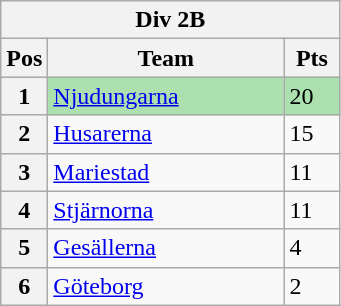<table class="wikitable">
<tr>
<th colspan="3">Div 2B</th>
</tr>
<tr>
<th width=20>Pos</th>
<th width=150>Team</th>
<th width=30>Pts</th>
</tr>
<tr style="background:#ACE1AF;">
<th>1</th>
<td><a href='#'>Njudungarna</a></td>
<td>20</td>
</tr>
<tr>
<th>2</th>
<td><a href='#'>Husarerna</a></td>
<td>15</td>
</tr>
<tr>
<th>3</th>
<td><a href='#'>Mariestad</a></td>
<td>11</td>
</tr>
<tr>
<th>4</th>
<td><a href='#'>Stjärnorna</a></td>
<td>11</td>
</tr>
<tr>
<th>5</th>
<td><a href='#'>Gesällerna</a></td>
<td>4</td>
</tr>
<tr>
<th>6</th>
<td><a href='#'>Göteborg</a></td>
<td>2</td>
</tr>
</table>
